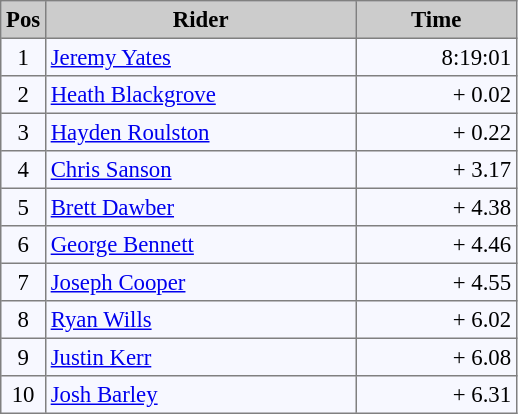<table bgcolor="#f7f8ff" cellpadding="3" cellspacing="0" border="1" style="font-size: 95%; border: gray solid 1px; border-collapse: collapse;">
<tr bgcolor="#CCCCCC">
<td align="center" width="20"><strong>Pos</strong></td>
<td align="center" width="200"><strong>Rider</strong></td>
<td align="center" width="100"><strong>Time</strong></td>
</tr>
<tr valign=top>
<td align=center>1</td>
<td> <a href='#'>Jeremy Yates</a></td>
<td align=right>8:19:01</td>
</tr>
<tr valign=top>
<td align=center>2</td>
<td> <a href='#'>Heath Blackgrove</a></td>
<td align=right>+ 0.02</td>
</tr>
<tr valign=top>
<td align=center>3</td>
<td> <a href='#'>Hayden Roulston</a></td>
<td align=right>+ 0.22</td>
</tr>
<tr valign=top>
<td align=center>4</td>
<td> <a href='#'>Chris Sanson</a></td>
<td align=right>+ 3.17</td>
</tr>
<tr valign=top>
<td align=center>5</td>
<td> <a href='#'>Brett Dawber</a></td>
<td align=right>+ 4.38</td>
</tr>
<tr valign=top>
<td align=center>6</td>
<td> <a href='#'>George Bennett</a></td>
<td align=right>+ 4.46</td>
</tr>
<tr valign=top>
<td align=center>7</td>
<td> <a href='#'>Joseph Cooper</a></td>
<td align=right>+ 4.55</td>
</tr>
<tr valign=top>
<td align=center>8</td>
<td> <a href='#'>Ryan Wills</a></td>
<td align=right>+ 6.02</td>
</tr>
<tr valign=top>
<td align=center>9</td>
<td> <a href='#'>Justin Kerr</a></td>
<td align=right>+ 6.08</td>
</tr>
<tr valign=top>
<td align=center>10</td>
<td> <a href='#'>Josh Barley</a></td>
<td align=right>+ 6.31</td>
</tr>
</table>
